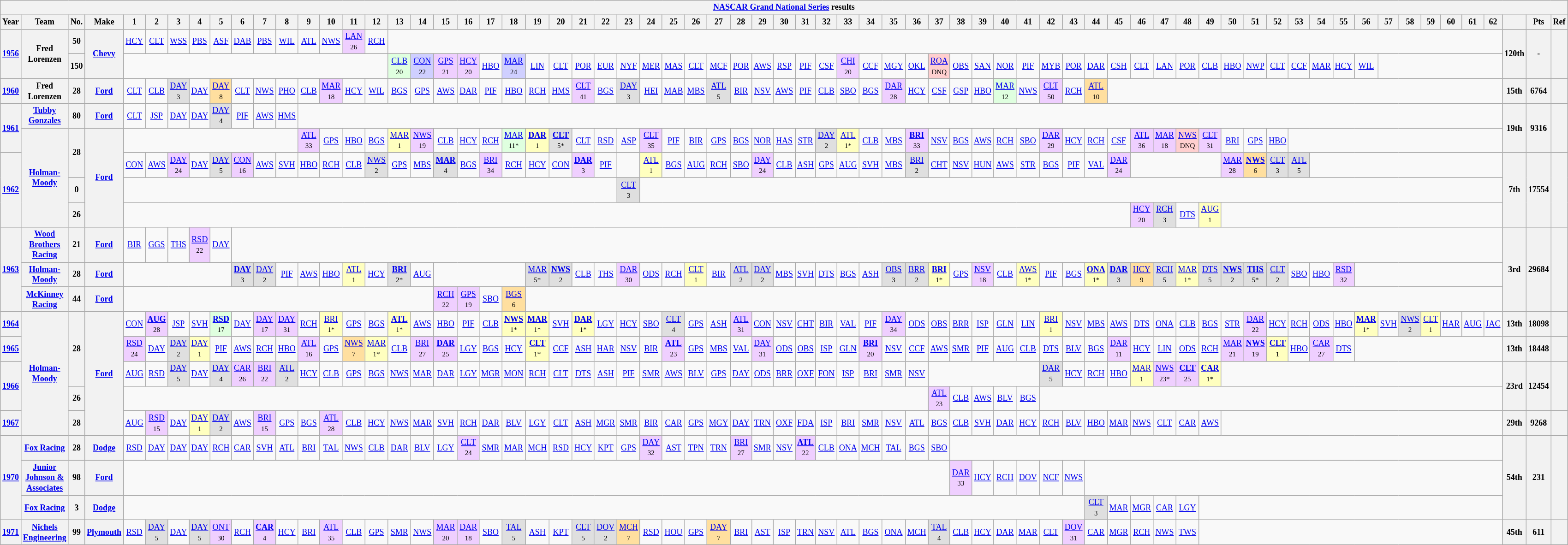<table class="wikitable" style="text-align:center; font-size:75%">
<tr>
<th colspan="69"><a href='#'>NASCAR Grand National Series</a> results</th>
</tr>
<tr>
<th>Year</th>
<th>Team</th>
<th>No.</th>
<th>Make</th>
<th>1</th>
<th>2</th>
<th>3</th>
<th>4</th>
<th>5</th>
<th>6</th>
<th>7</th>
<th>8</th>
<th>9</th>
<th>10</th>
<th>11</th>
<th>12</th>
<th>13</th>
<th>14</th>
<th>15</th>
<th>16</th>
<th>17</th>
<th>18</th>
<th>19</th>
<th>20</th>
<th>21</th>
<th>22</th>
<th>23</th>
<th>24</th>
<th>25</th>
<th>26</th>
<th>27</th>
<th>28</th>
<th>29</th>
<th>30</th>
<th>31</th>
<th>32</th>
<th>33</th>
<th>34</th>
<th>35</th>
<th>36</th>
<th>37</th>
<th>38</th>
<th>39</th>
<th>40</th>
<th>41</th>
<th>42</th>
<th>43</th>
<th>44</th>
<th>45</th>
<th>46</th>
<th>47</th>
<th>48</th>
<th>49</th>
<th>50</th>
<th>51</th>
<th>52</th>
<th>53</th>
<th>54</th>
<th>55</th>
<th>56</th>
<th>57</th>
<th>58</th>
<th>59</th>
<th>60</th>
<th>61</th>
<th>62</th>
<th></th>
<th>Pts</th>
<th>Ref</th>
</tr>
<tr>
<th rowspan=2><a href='#'>1956</a></th>
<th rowspan=2>Fred Lorenzen</th>
<th>50</th>
<th rowspan=2><a href='#'>Chevy</a></th>
<td><a href='#'>HCY</a></td>
<td><a href='#'>CLT</a></td>
<td><a href='#'>WSS</a></td>
<td><a href='#'>PBS</a></td>
<td><a href='#'>ASF</a></td>
<td><a href='#'>DAB</a></td>
<td><a href='#'>PBS</a></td>
<td><a href='#'>WIL</a></td>
<td><a href='#'>ATL</a></td>
<td><a href='#'>NWS</a></td>
<td style="background:#EFCFFF;"><a href='#'>LAN</a><br><small>26</small></td>
<td><a href='#'>RCH</a></td>
<td colspan=50></td>
<th rowspan=2>120th</th>
<th rowspan=2>-</th>
<th rowspan=2></th>
</tr>
<tr>
<th>150</th>
<td colspan=12></td>
<td style="background:#DFFFDF;"><a href='#'>CLB</a><br><small>20</small></td>
<td style="background:#CFCFFF;"><a href='#'>CON</a><br><small>22</small></td>
<td style="background:#EFCFFF;"><a href='#'>GPS</a><br><small>21</small></td>
<td style="background:#EFCFFF;"><a href='#'>HCY</a><br><small>20</small></td>
<td><a href='#'>HBO</a></td>
<td style="background:#CFCFFF;"><a href='#'>MAR</a><br><small>24</small></td>
<td><a href='#'>LIN</a></td>
<td><a href='#'>CLT</a></td>
<td><a href='#'>POR</a></td>
<td><a href='#'>EUR</a></td>
<td><a href='#'>NYF</a></td>
<td><a href='#'>MER</a></td>
<td><a href='#'>MAS</a></td>
<td><a href='#'>CLT</a></td>
<td><a href='#'>MCF</a></td>
<td><a href='#'>POR</a></td>
<td><a href='#'>AWS</a></td>
<td><a href='#'>RSP</a></td>
<td><a href='#'>PIF</a></td>
<td><a href='#'>CSF</a></td>
<td style="background:#EFCFFF;"><a href='#'>CHI</a><br><small>20</small></td>
<td><a href='#'>CCF</a></td>
<td><a href='#'>MGY</a></td>
<td><a href='#'>OKL</a></td>
<td style="background:#FFCFCF;"><a href='#'>ROA</a><br><small>DNQ</small></td>
<td><a href='#'>OBS</a></td>
<td><a href='#'>SAN</a></td>
<td><a href='#'>NOR</a></td>
<td><a href='#'>PIF</a></td>
<td><a href='#'>MYB</a></td>
<td><a href='#'>POR</a></td>
<td><a href='#'>DAR</a></td>
<td><a href='#'>CSH</a></td>
<td><a href='#'>CLT</a></td>
<td><a href='#'>LAN</a></td>
<td><a href='#'>POR</a></td>
<td><a href='#'>CLB</a></td>
<td><a href='#'>HBO</a></td>
<td><a href='#'>NWP</a></td>
<td><a href='#'>CLT</a></td>
<td><a href='#'>CCF</a></td>
<td><a href='#'>MAR</a></td>
<td><a href='#'>HCY</a></td>
<td><a href='#'>WIL</a></td>
<td colspan=6></td>
</tr>
<tr>
<th><a href='#'>1960</a></th>
<th>Fred Lorenzen</th>
<th>28</th>
<th><a href='#'>Ford</a></th>
<td><a href='#'>CLT</a></td>
<td><a href='#'>CLB</a></td>
<td style="background:#DFDFDF;"><a href='#'>DAY</a><br><small>3</small></td>
<td><a href='#'>DAY</a></td>
<td style="background:#FFDF9F;"><a href='#'>DAY</a><br><small>8</small></td>
<td><a href='#'>CLT</a></td>
<td><a href='#'>NWS</a></td>
<td><a href='#'>PHO</a></td>
<td><a href='#'>CLB</a></td>
<td style="background:#EFCFFF;"><a href='#'>MAR</a><br><small>18</small></td>
<td><a href='#'>HCY</a></td>
<td><a href='#'>WIL</a></td>
<td><a href='#'>BGS</a></td>
<td><a href='#'>GPS</a></td>
<td><a href='#'>AWS</a></td>
<td><a href='#'>DAR</a></td>
<td><a href='#'>PIF</a></td>
<td><a href='#'>HBO</a></td>
<td><a href='#'>RCH</a></td>
<td><a href='#'>HMS</a></td>
<td style="background:#EFCFFF;"><a href='#'>CLT</a><br><small>41</small></td>
<td><a href='#'>BGS</a></td>
<td style="background:#DFDFDF;"><a href='#'>DAY</a><br><small>3</small></td>
<td><a href='#'>HEI</a></td>
<td><a href='#'>MAB</a></td>
<td><a href='#'>MBS</a></td>
<td style="background:#DFDFDF;"><a href='#'>ATL</a><br><small>5</small></td>
<td><a href='#'>BIR</a></td>
<td><a href='#'>NSV</a></td>
<td><a href='#'>AWS</a></td>
<td><a href='#'>PIF</a></td>
<td><a href='#'>CLB</a></td>
<td><a href='#'>SBO</a></td>
<td><a href='#'>BGS</a></td>
<td style="background:#EFCFFF;"><a href='#'>DAR</a><br><small>28</small></td>
<td><a href='#'>HCY</a></td>
<td><a href='#'>CSF</a></td>
<td><a href='#'>GSP</a></td>
<td><a href='#'>HBO</a></td>
<td style="background:#DFFFDF;"><a href='#'>MAR</a><br><small>12</small></td>
<td><a href='#'>NWS</a></td>
<td style="background:#EFCFFF;"><a href='#'>CLT</a><br><small>50</small></td>
<td><a href='#'>RCH</a></td>
<td style="background:#FFDF9F;"><a href='#'>ATL</a><br><small>10</small></td>
<td colspan=18></td>
<th>15th</th>
<th>6764</th>
<th></th>
</tr>
<tr>
<th rowspan=2><a href='#'>1961</a></th>
<th><a href='#'>Tubby Gonzales</a></th>
<th>80</th>
<th><a href='#'>Ford</a></th>
<td><a href='#'>CLT</a></td>
<td><a href='#'>JSP</a></td>
<td><a href='#'>DAY</a></td>
<td><a href='#'>DAY</a></td>
<td style="background:#DFDFDF;"><a href='#'>DAY</a><br><small>4</small></td>
<td><a href='#'>PIF</a></td>
<td><a href='#'>AWS</a></td>
<td><a href='#'>HMS</a></td>
<td colspan=54></td>
<th rowspan=2>19th</th>
<th rowspan=2>9316</th>
<th rowspan=2></th>
</tr>
<tr>
<th rowspan=4><a href='#'>Holman-Moody</a></th>
<th rowspan=2>28</th>
<th rowspan=4><a href='#'>Ford</a></th>
<td colspan=8></td>
<td style="background:#EFCFFF;"><a href='#'>ATL</a><br><small>33</small></td>
<td><a href='#'>GPS</a></td>
<td><a href='#'>HBO</a></td>
<td><a href='#'>BGS</a></td>
<td style="background:#FFFFBF;"><a href='#'>MAR</a><br><small>1</small></td>
<td style="background:#EFCFFF;"><a href='#'>NWS</a><br><small>19</small></td>
<td><a href='#'>CLB</a></td>
<td><a href='#'>HCY</a></td>
<td><a href='#'>RCH</a></td>
<td style="background:#DFFFDF;"><a href='#'>MAR</a><br><small>11*</small></td>
<td style="background:#FFFFBF;"><strong><a href='#'>DAR</a></strong><br><small>1</small></td>
<td style="background:#DFDFDF;"><strong><a href='#'>CLT</a></strong><br><small>5*</small></td>
<td><a href='#'>CLT</a></td>
<td><a href='#'>RSD</a></td>
<td><a href='#'>ASP</a></td>
<td style="background:#EFCFFF;"><a href='#'>CLT</a><br><small>35</small></td>
<td><a href='#'>PIF</a></td>
<td><a href='#'>BIR</a></td>
<td><a href='#'>GPS</a></td>
<td><a href='#'>BGS</a></td>
<td><a href='#'>NOR</a></td>
<td><a href='#'>HAS</a></td>
<td><a href='#'>STR</a></td>
<td style="background:#DFDFDF;"><a href='#'>DAY</a><br><small>2</small></td>
<td style="background:#FFFFBF;"><a href='#'>ATL</a><br><small>1*</small></td>
<td><a href='#'>CLB</a></td>
<td><a href='#'>MBS</a></td>
<td style="background:#EFCFFF;"><strong><a href='#'>BRI</a></strong><br><small>33</small></td>
<td><a href='#'>NSV</a></td>
<td><a href='#'>BGS</a></td>
<td><a href='#'>AWS</a></td>
<td><a href='#'>RCH</a></td>
<td><a href='#'>SBO</a></td>
<td style="background:#EFCFFF;"><a href='#'>DAR</a><br><small>29</small></td>
<td><a href='#'>HCY</a></td>
<td><a href='#'>RCH</a></td>
<td><a href='#'>CSF</a></td>
<td style="background:#EFCFFF;"><a href='#'>ATL</a><br><small>36</small></td>
<td style="background:#EFCFFF;"><a href='#'>MAR</a><br><small>18</small></td>
<td style="background:#FFCFCF;"><a href='#'>NWS</a><br><small>DNQ</small></td>
<td style="background:#EFCFFF;"><a href='#'>CLT</a><br><small>31</small></td>
<td><a href='#'>BRI</a></td>
<td><a href='#'>GPS</a></td>
<td><a href='#'>HBO</a></td>
<td colspan=10></td>
</tr>
<tr>
<th rowspan=3><a href='#'>1962</a></th>
<td><a href='#'>CON</a></td>
<td><a href='#'>AWS</a></td>
<td style="background:#EFCFFF;"><a href='#'>DAY</a><br><small>24</small></td>
<td><a href='#'>DAY</a></td>
<td style="background:#DFDFDF;"><a href='#'>DAY</a><br><small>5</small></td>
<td style="background:#EFCFFF;"><a href='#'>CON</a><br><small>16</small></td>
<td><a href='#'>AWS</a></td>
<td><a href='#'>SVH</a></td>
<td><a href='#'>HBO</a></td>
<td><a href='#'>RCH</a></td>
<td><a href='#'>CLB</a></td>
<td style="background:#DFDFDF;"><a href='#'>NWS</a><br><small>2</small></td>
<td><a href='#'>GPS</a></td>
<td><a href='#'>MBS</a></td>
<td style="background:#DFDFDF;"><strong><a href='#'>MAR</a></strong><br><small>4</small></td>
<td><a href='#'>BGS</a></td>
<td style="background:#EFCFFF;"><a href='#'>BRI</a><br><small>34</small></td>
<td><a href='#'>RCH</a></td>
<td><a href='#'>HCY</a></td>
<td><a href='#'>CON</a></td>
<td style="background:#EFCFFF;"><strong><a href='#'>DAR</a></strong><br><small>3</small></td>
<td><a href='#'>PIF</a></td>
<td></td>
<td style="background:#FFFFBF;"><a href='#'>ATL</a><br><small>1</small></td>
<td><a href='#'>BGS</a></td>
<td><a href='#'>AUG</a></td>
<td><a href='#'>RCH</a></td>
<td><a href='#'>SBO</a></td>
<td style="background:#EFCFFF;"><a href='#'>DAY</a><br><small>24</small></td>
<td><a href='#'>CLB</a></td>
<td><a href='#'>ASH</a></td>
<td><a href='#'>GPS</a></td>
<td><a href='#'>AUG</a></td>
<td><a href='#'>SVH</a></td>
<td><a href='#'>MBS</a></td>
<td style="background:#DFDFDF;"><a href='#'>BRI</a><br><small>2</small></td>
<td><a href='#'>CHT</a></td>
<td><a href='#'>NSV</a></td>
<td><a href='#'>HUN</a></td>
<td><a href='#'>AWS</a></td>
<td><a href='#'>STR</a></td>
<td><a href='#'>BGS</a></td>
<td><a href='#'>PIF</a></td>
<td><a href='#'>VAL</a></td>
<td style="background:#EFCFFF;"><a href='#'>DAR</a><br><small>24</small></td>
<td colspan=4></td>
<td style="background:#EFCFFF;"><a href='#'>MAR</a><br><small>28</small></td>
<td style="background:#FFDF9F;"><strong><a href='#'>NWS</a></strong><br><small>6</small></td>
<td style="background:#DFDFDF;"><a href='#'>CLT</a><br><small>3</small></td>
<td style="background:#DFDFDF;"><a href='#'>ATL</a><br><small>5</small></td>
<td colspan=9></td>
<th rowspan=3>7th</th>
<th rowspan=3>17554</th>
<th rowspan=3></th>
</tr>
<tr>
<th>0</th>
<td colspan=22></td>
<td style="background:#DFDFDF;"><a href='#'>CLT</a><br><small>3</small></td>
<td colspan=39></td>
</tr>
<tr>
<th>26</th>
<td colspan=45></td>
<td style="background:#EFCFFF;"><a href='#'>HCY</a><br><small>20</small></td>
<td style="background:#DFDFDF;"><a href='#'>RCH</a><br><small>3</small></td>
<td><a href='#'>DTS</a></td>
<td style="background:#FFFFBF;"><a href='#'>AUG</a><br><small>1</small></td>
<td colspan=13></td>
</tr>
<tr>
<th rowspan=3><a href='#'>1963</a></th>
<th><a href='#'>Wood Brothers Racing</a></th>
<th>21</th>
<th><a href='#'>Ford</a></th>
<td><a href='#'>BIR</a></td>
<td><a href='#'>GGS</a></td>
<td><a href='#'>THS</a></td>
<td style="background:#EFCFFF;"><a href='#'>RSD</a><br><small>22</small></td>
<td><a href='#'>DAY</a></td>
<td colspan=57></td>
<th rowspan=3>3rd</th>
<th rowspan=3>29684</th>
<th rowspan=3></th>
</tr>
<tr>
<th><a href='#'>Holman-Moody</a></th>
<th>28</th>
<th><a href='#'>Ford</a></th>
<td colspan=5></td>
<td style="background:#DFDFDF;"><strong><a href='#'>DAY</a></strong><br><small>3</small></td>
<td style="background:#DFDFDF;"><a href='#'>DAY</a><br><small>2</small></td>
<td><a href='#'>PIF</a></td>
<td><a href='#'>AWS</a></td>
<td><a href='#'>HBO</a></td>
<td style="background:#FFFFBF;"><a href='#'>ATL</a><br><small>1</small></td>
<td><a href='#'>HCY</a></td>
<td style="background:#DFDFDF;"><strong><a href='#'>BRI</a></strong><br><small>2*</small></td>
<td><a href='#'>AUG</a></td>
<td colspan=4></td>
<td style="background:#DFDFDF;"><a href='#'>MAR</a><br><small>5*</small></td>
<td style="background:#DFDFDF;"><strong><a href='#'>NWS</a></strong><br><small>2</small></td>
<td><a href='#'>CLB</a></td>
<td><a href='#'>THS</a></td>
<td style="background:#EFCFFF;"><a href='#'>DAR</a><br><small>30</small></td>
<td><a href='#'>ODS</a></td>
<td><a href='#'>RCH</a></td>
<td style="background:#FFFFBF;"><a href='#'>CLT</a><br><small>1</small></td>
<td><a href='#'>BIR</a></td>
<td style="background:#DFDFDF;"><a href='#'>ATL</a><br><small>2</small></td>
<td style="background:#DFDFDF;"><a href='#'>DAY</a><br><small>2</small></td>
<td><a href='#'>MBS</a></td>
<td><a href='#'>SVH</a></td>
<td><a href='#'>DTS</a></td>
<td><a href='#'>BGS</a></td>
<td><a href='#'>ASH</a></td>
<td style="background:#DFDFDF;"><a href='#'>OBS</a><br><small>3</small></td>
<td style="background:#DFDFDF;"><a href='#'>BRR</a><br><small>2</small></td>
<td style="background:#FFFFBF;"><strong><a href='#'>BRI</a></strong><br><small>1*</small></td>
<td><a href='#'>GPS</a></td>
<td style="background:#EFCFFF;"><a href='#'>NSV</a><br><small>18</small></td>
<td><a href='#'>CLB</a></td>
<td style="background:#FFFFBF;"><a href='#'>AWS</a><br><small>1*</small></td>
<td><a href='#'>PIF</a></td>
<td><a href='#'>BGS</a></td>
<td style="background:#FFFFBF;"><strong><a href='#'>ONA</a></strong><br><small>1*</small></td>
<td style="background:#DFDFDF;"><strong><a href='#'>DAR</a></strong><br><small>3</small></td>
<td style="background:#FFDF9F;"><a href='#'>HCY</a><br><small>9</small></td>
<td style="background:#DFDFDF;"><a href='#'>RCH</a><br><small>5</small></td>
<td style="background:#FFFFBF;"><a href='#'>MAR</a><br><small>1*</small></td>
<td style="background:#DFDFDF;"><a href='#'>DTS</a><br><small>5</small></td>
<td style="background:#DFDFDF;"><strong><a href='#'>NWS</a></strong><br><small>2</small></td>
<td style="background:#DFDFDF;"><strong><a href='#'>THS</a></strong><br><small>5*</small></td>
<td style="background:#DFDFDF;"><a href='#'>CLT</a><br><small>2</small></td>
<td><a href='#'>SBO</a></td>
<td><a href='#'>HBO</a></td>
<td style="background:#EFCFFF;"><a href='#'>RSD</a><br><small>32</small></td>
<td colspan=7></td>
</tr>
<tr>
<th><a href='#'>McKinney Racing</a></th>
<th>44</th>
<th><a href='#'>Ford</a></th>
<td colspan=14></td>
<td style="background:#EFCFFF;"><a href='#'>RCH</a><br><small>22</small></td>
<td style="background:#EFCFFF;"><a href='#'>GPS</a><br><small>19</small></td>
<td><a href='#'>SBO</a></td>
<td style="background:#FFDF9F;"><a href='#'>BGS</a><br><small>6</small></td>
<td colspan=44></td>
</tr>
<tr>
<th><a href='#'>1964</a></th>
<th rowspan=5><a href='#'>Holman-Moody</a></th>
<th rowspan=3>28</th>
<th rowspan=5><a href='#'>Ford</a></th>
<td><a href='#'>CON</a></td>
<td style="background:#EFCFFF;"><strong><a href='#'>AUG</a></strong><br><small>28</small></td>
<td><a href='#'>JSP</a></td>
<td><a href='#'>SVH</a></td>
<td style="background:#DFFFDF;"><strong><a href='#'>RSD</a></strong><br><small>17</small></td>
<td><a href='#'>DAY</a></td>
<td style="background:#EFCFFF;"><a href='#'>DAY</a><br><small>17</small></td>
<td style="background:#EFCFFF;"><a href='#'>DAY</a><br><small>31</small></td>
<td><a href='#'>RCH</a></td>
<td style="background:#FFFFBF;"><a href='#'>BRI</a><br><small>1*</small></td>
<td><a href='#'>GPS</a></td>
<td><a href='#'>BGS</a></td>
<td style="background:#FFFFBF;"><strong><a href='#'>ATL</a></strong><br><small>1*</small></td>
<td><a href='#'>AWS</a></td>
<td><a href='#'>HBO</a></td>
<td><a href='#'>PIF</a></td>
<td><a href='#'>CLB</a></td>
<td style="background:#FFFFBF;"><strong><a href='#'>NWS</a></strong><br><small>1*</small></td>
<td style="background:#FFFFBF;"><strong><a href='#'>MAR</a></strong><br><small>1*</small></td>
<td><a href='#'>SVH</a></td>
<td style="background:#FFFFBF;"><strong><a href='#'>DAR</a></strong><br><small>1*</small></td>
<td><a href='#'>LGY</a></td>
<td><a href='#'>HCY</a></td>
<td><a href='#'>SBO</a></td>
<td style="background:#DFDFDF;"><a href='#'>CLT</a><br><small>4</small></td>
<td><a href='#'>GPS</a></td>
<td><a href='#'>ASH</a></td>
<td style="background:#EFCFFF;"><a href='#'>ATL</a><br><small>31</small></td>
<td><a href='#'>CON</a></td>
<td><a href='#'>NSV</a></td>
<td><a href='#'>CHT</a></td>
<td><a href='#'>BIR</a></td>
<td><a href='#'>VAL</a></td>
<td><a href='#'>PIF</a></td>
<td style="background:#EFCFFF;"><a href='#'>DAY</a><br><small>34</small></td>
<td><a href='#'>ODS</a></td>
<td><a href='#'>OBS</a></td>
<td><a href='#'>BRR</a></td>
<td><a href='#'>ISP</a></td>
<td><a href='#'>GLN</a></td>
<td><a href='#'>LIN</a></td>
<td style="background:#FFFFBF;"><a href='#'>BRI</a><br><small>1</small></td>
<td><a href='#'>NSV</a></td>
<td><a href='#'>MBS</a></td>
<td><a href='#'>AWS</a></td>
<td><a href='#'>DTS</a></td>
<td><a href='#'>ONA</a></td>
<td><a href='#'>CLB</a></td>
<td><a href='#'>BGS</a></td>
<td><a href='#'>STR</a></td>
<td style="background:#EFCFFF;"><a href='#'>DAR</a><br><small>22</small></td>
<td><a href='#'>HCY</a></td>
<td><a href='#'>RCH</a></td>
<td><a href='#'>ODS</a></td>
<td><a href='#'>HBO</a></td>
<td style="background:#FFFFBF;"><strong><a href='#'>MAR</a></strong><br><small>1*</small></td>
<td><a href='#'>SVH</a></td>
<td style="background:#DFDFDF;"><a href='#'>NWS</a><br><small>2</small></td>
<td style="background:#FFFFBF;"><a href='#'>CLT</a><br><small>1</small></td>
<td><a href='#'>HAR</a></td>
<td><a href='#'>AUG</a></td>
<td><a href='#'>JAC</a></td>
<th>13th</th>
<th>18098</th>
<th></th>
</tr>
<tr>
<th><a href='#'>1965</a></th>
<td style="background:#EFCFFF;"><a href='#'>RSD</a><br><small>24</small></td>
<td><a href='#'>DAY</a></td>
<td style="background:#DFDFDF;"><a href='#'>DAY</a><br><small>2</small></td>
<td style="background:#FFFFBF;"><a href='#'>DAY</a><br><small>1</small></td>
<td><a href='#'>PIF</a></td>
<td><a href='#'>AWS</a></td>
<td><a href='#'>RCH</a></td>
<td><a href='#'>HBO</a></td>
<td style="background:#EFCFFF;"><a href='#'>ATL</a><br><small>16</small></td>
<td><a href='#'>GPS</a></td>
<td style="background:#FFDF9F;"><a href='#'>NWS</a><br><small>7</small></td>
<td style="background:#FFFFBF;"><a href='#'>MAR</a><br><small>1*</small></td>
<td><a href='#'>CLB</a></td>
<td style="background:#EFCFFF;"><a href='#'>BRI</a><br><small>27</small></td>
<td style="background:#EFCFFF;"><strong><a href='#'>DAR</a></strong><br><small>25</small></td>
<td><a href='#'>LGY</a></td>
<td><a href='#'>BGS</a></td>
<td><a href='#'>HCY</a></td>
<td style="background:#FFFFBF;"><strong><a href='#'>CLT</a></strong><br><small>1*</small></td>
<td><a href='#'>CCF</a></td>
<td><a href='#'>ASH</a></td>
<td><a href='#'>HAR</a></td>
<td><a href='#'>NSV</a></td>
<td><a href='#'>BIR</a></td>
<td style="background:#EFCFFF;"><strong><a href='#'>ATL</a></strong><br><small>23</small></td>
<td><a href='#'>GPS</a></td>
<td><a href='#'>MBS</a></td>
<td><a href='#'>VAL</a></td>
<td style="background:#EFCFFF;"><a href='#'>DAY</a><br><small>31</small></td>
<td><a href='#'>ODS</a></td>
<td><a href='#'>OBS</a></td>
<td><a href='#'>ISP</a></td>
<td><a href='#'>GLN</a></td>
<td style="background:#EFCFFF;"><strong><a href='#'>BRI</a></strong><br><small>20</small></td>
<td><a href='#'>NSV</a></td>
<td><a href='#'>CCF</a></td>
<td><a href='#'>AWS</a></td>
<td><a href='#'>SMR</a></td>
<td><a href='#'>PIF</a></td>
<td><a href='#'>AUG</a></td>
<td><a href='#'>CLB</a></td>
<td><a href='#'>DTS</a></td>
<td><a href='#'>BLV</a></td>
<td><a href='#'>BGS</a></td>
<td style="background:#EFCFFF;"><a href='#'>DAR</a><br><small>11</small></td>
<td><a href='#'>HCY</a></td>
<td><a href='#'>LIN</a></td>
<td><a href='#'>ODS</a></td>
<td><a href='#'>RCH</a></td>
<td style="background:#EFCFFF;"><a href='#'>MAR</a><br><small>21</small></td>
<td style="background:#EFCFFF;"><strong><a href='#'>NWS</a></strong><br><small>19</small></td>
<td style="background:#FFFFBF;"><strong><a href='#'>CLT</a></strong><br><small>1</small></td>
<td><a href='#'>HBO</a></td>
<td style="background:#EFCFFF;"><a href='#'>CAR</a><br><small>27</small></td>
<td><a href='#'>DTS</a></td>
<td colspan=7></td>
<th>13th</th>
<th>18448</th>
<th></th>
</tr>
<tr>
<th rowspan=2><a href='#'>1966</a></th>
<td><a href='#'>AUG</a></td>
<td><a href='#'>RSD</a></td>
<td style="background:#DFDFDF;"><a href='#'>DAY</a><br><small>5</small></td>
<td><a href='#'>DAY</a></td>
<td style="background:#DFDFDF;"><a href='#'>DAY</a><br><small>4</small></td>
<td style="background:#EFCFFF;"><a href='#'>CAR</a><br><small>26</small></td>
<td style="background:#EFCFFF;"><a href='#'>BRI</a><br><small>22</small></td>
<td style="background:#DFDFDF;"><a href='#'>ATL</a><br><small>2</small></td>
<td><a href='#'>HCY</a></td>
<td><a href='#'>CLB</a></td>
<td><a href='#'>GPS</a></td>
<td><a href='#'>BGS</a></td>
<td><a href='#'>NWS</a></td>
<td><a href='#'>MAR</a></td>
<td><a href='#'>DAR</a></td>
<td><a href='#'>LGY</a></td>
<td><a href='#'>MGR</a></td>
<td><a href='#'>MON</a></td>
<td><a href='#'>RCH</a></td>
<td><a href='#'>CLT</a></td>
<td><a href='#'>DTS</a></td>
<td><a href='#'>ASH</a></td>
<td><a href='#'>PIF</a></td>
<td><a href='#'>SMR</a></td>
<td><a href='#'>AWS</a></td>
<td><a href='#'>BLV</a></td>
<td><a href='#'>GPS</a></td>
<td><a href='#'>DAY</a></td>
<td><a href='#'>ODS</a></td>
<td><a href='#'>BRR</a></td>
<td><a href='#'>OXF</a></td>
<td><a href='#'>FON</a></td>
<td><a href='#'>ISP</a></td>
<td><a href='#'>BRI</a></td>
<td><a href='#'>SMR</a></td>
<td><a href='#'>NSV</a></td>
<td colspan=5></td>
<td style="background:#DFDFDF;"><a href='#'>DAR</a><br><small>5</small></td>
<td><a href='#'>HCY</a></td>
<td><a href='#'>RCH</a></td>
<td><a href='#'>HBO</a></td>
<td style="background:#FFFFBF;"><a href='#'>MAR</a><br><small>1</small></td>
<td style="background:#EFCFFF;"><a href='#'>NWS</a><br><small>23*</small></td>
<td style="background:#EFCFFF;"><strong><a href='#'>CLT</a></strong><br><small>25</small></td>
<td style="background:#FFFFBF;"><strong><a href='#'>CAR</a></strong><br><small>1*</small></td>
<td colspan=13></td>
<th rowspan=2>23rd</th>
<th rowspan=2>12454</th>
<th rowspan=2></th>
</tr>
<tr>
<th>26</th>
<td colspan=36></td>
<td style="background:#EFCFFF;"><a href='#'>ATL</a><br><small>23</small></td>
<td><a href='#'>CLB</a></td>
<td><a href='#'>AWS</a></td>
<td><a href='#'>BLV</a></td>
<td><a href='#'>BGS</a></td>
<td colspan=21></td>
</tr>
<tr>
<th><a href='#'>1967</a></th>
<th>28</th>
<td><a href='#'>AUG</a></td>
<td style="background:#EFCFFF;"><a href='#'>RSD</a><br><small>15</small></td>
<td><a href='#'>DAY</a></td>
<td style="background:#FFFFBF;"><a href='#'>DAY</a><br><small>1</small></td>
<td style="background:#DFDFDF;"><a href='#'>DAY</a><br><small>2</small></td>
<td><a href='#'>AWS</a></td>
<td style="background:#EFCFFF;"><a href='#'>BRI</a><br><small>15</small></td>
<td><a href='#'>GPS</a></td>
<td><a href='#'>BGS</a></td>
<td style="background:#EFCFFF;"><a href='#'>ATL</a><br><small>28</small></td>
<td><a href='#'>CLB</a></td>
<td><a href='#'>HCY</a></td>
<td><a href='#'>NWS</a></td>
<td><a href='#'>MAR</a></td>
<td><a href='#'>SVH</a></td>
<td><a href='#'>RCH</a></td>
<td><a href='#'>DAR</a></td>
<td><a href='#'>BLV</a></td>
<td><a href='#'>LGY</a></td>
<td><a href='#'>CLT</a></td>
<td><a href='#'>ASH</a></td>
<td><a href='#'>MGR</a></td>
<td><a href='#'>SMR</a></td>
<td><a href='#'>BIR</a></td>
<td><a href='#'>CAR</a></td>
<td><a href='#'>GPS</a></td>
<td><a href='#'>MGY</a></td>
<td><a href='#'>DAY</a></td>
<td><a href='#'>TRN</a></td>
<td><a href='#'>OXF</a></td>
<td><a href='#'>FDA</a></td>
<td><a href='#'>ISP</a></td>
<td><a href='#'>BRI</a></td>
<td><a href='#'>SMR</a></td>
<td><a href='#'>NSV</a></td>
<td><a href='#'>ATL</a></td>
<td><a href='#'>BGS</a></td>
<td><a href='#'>CLB</a></td>
<td><a href='#'>SVH</a></td>
<td><a href='#'>DAR</a></td>
<td><a href='#'>HCY</a></td>
<td><a href='#'>RCH</a></td>
<td><a href='#'>BLV</a></td>
<td><a href='#'>HBO</a></td>
<td><a href='#'>MAR</a></td>
<td><a href='#'>NWS</a></td>
<td><a href='#'>CLT</a></td>
<td><a href='#'>CAR</a></td>
<td><a href='#'>AWS</a></td>
<td colspan=13></td>
<th>29th</th>
<th>9268</th>
<th></th>
</tr>
<tr>
<th rowspan=3><a href='#'>1970</a></th>
<th><a href='#'>Fox Racing</a></th>
<th>28</th>
<th><a href='#'>Dodge</a></th>
<td><a href='#'>RSD</a></td>
<td><a href='#'>DAY</a></td>
<td><a href='#'>DAY</a></td>
<td><a href='#'>DAY</a></td>
<td><a href='#'>RCH</a></td>
<td><a href='#'>CAR</a></td>
<td><a href='#'>SVH</a></td>
<td><a href='#'>ATL</a></td>
<td><a href='#'>BRI</a></td>
<td><a href='#'>TAL</a></td>
<td><a href='#'>NWS</a></td>
<td><a href='#'>CLB</a></td>
<td><a href='#'>DAR</a></td>
<td><a href='#'>BLV</a></td>
<td><a href='#'>LGY</a></td>
<td style="background:#EFCFFF;"><a href='#'>CLT</a><br><small>24</small></td>
<td><a href='#'>SMR</a></td>
<td><a href='#'>MAR</a></td>
<td><a href='#'>MCH</a></td>
<td><a href='#'>RSD</a></td>
<td><a href='#'>HCY</a></td>
<td><a href='#'>KPT</a></td>
<td><a href='#'>GPS</a></td>
<td style="background:#EFCFFF;"><a href='#'>DAY</a><br><small>32</small></td>
<td><a href='#'>AST</a></td>
<td><a href='#'>TPN</a></td>
<td><a href='#'>TRN</a></td>
<td style="background:#EFCFFF;"><a href='#'>BRI</a><br><small>27</small></td>
<td><a href='#'>SMR</a></td>
<td><a href='#'>NSV</a></td>
<td style="background:#EFCFFF;"><strong><a href='#'>ATL</a></strong><br><small>22</small></td>
<td><a href='#'>CLB</a></td>
<td><a href='#'>ONA</a></td>
<td><a href='#'>MCH</a></td>
<td><a href='#'>TAL</a></td>
<td><a href='#'>BGS</a></td>
<td><a href='#'>SBO</a></td>
<td colspan=25></td>
<th rowspan=3>54th</th>
<th rowspan=3>231</th>
<th rowspan=3></th>
</tr>
<tr>
<th><a href='#'>Junior Johnson & Associates</a></th>
<th>98</th>
<th><a href='#'>Ford</a></th>
<td colspan=37></td>
<td style="background:#EFCFFF"><a href='#'>DAR</a><br><small>33</small></td>
<td><a href='#'>HCY</a></td>
<td><a href='#'>RCH</a></td>
<td><a href='#'>DOV</a></td>
<td><a href='#'>NCF</a></td>
<td><a href='#'>NWS</a></td>
<td colspan=19></td>
</tr>
<tr>
<th><a href='#'>Fox Racing</a></th>
<th>3</th>
<th><a href='#'>Dodge</a></th>
<td colspan=43></td>
<td style="background:#DFDFDF;"><a href='#'>CLT</a><br><small>3</small></td>
<td><a href='#'>MAR</a></td>
<td><a href='#'>MGR</a></td>
<td><a href='#'>CAR</a></td>
<td><a href='#'>LGY</a></td>
<td colspan=14></td>
</tr>
<tr>
<th><a href='#'>1971</a></th>
<th><a href='#'>Nichels Engineering</a></th>
<th>99</th>
<th><a href='#'>Plymouth</a></th>
<td><a href='#'>RSD</a></td>
<td style="background:#DFDFDF;"><a href='#'>DAY</a><br><small>5</small></td>
<td><a href='#'>DAY</a></td>
<td style="background:#DFDFDF;"><a href='#'>DAY</a><br><small>5</small></td>
<td style="background:#EFCFFF;"><a href='#'>ONT</a><br><small>30</small></td>
<td><a href='#'>RCH</a></td>
<td style="background:#EFCFFF;"><strong><a href='#'>CAR</a></strong><br><small>4</small></td>
<td><a href='#'>HCY</a></td>
<td><a href='#'>BRI</a></td>
<td style="background:#EFCFFF;"><a href='#'>ATL</a><br><small>35</small></td>
<td><a href='#'>CLB</a></td>
<td><a href='#'>GPS</a></td>
<td><a href='#'>SMR</a></td>
<td><a href='#'>NWS</a></td>
<td style="background:#EFCFFF;"><a href='#'>MAR</a><br><small>20</small></td>
<td style="background:#EFCFFF;"><a href='#'>DAR</a><br><small>18</small></td>
<td><a href='#'>SBO</a></td>
<td style="background:#DFDFDF;"><a href='#'>TAL</a><br><small>5</small></td>
<td><a href='#'>ASH</a></td>
<td><a href='#'>KPT</a></td>
<td style="background:#DFDFDF;"><a href='#'>CLT</a><br><small>5</small></td>
<td style="background:#DFDFDF;"><a href='#'>DOV</a><br><small>2</small></td>
<td style="background:#FFDF9F;"><a href='#'>MCH</a><br><small>7</small></td>
<td><a href='#'>RSD</a></td>
<td><a href='#'>HOU</a></td>
<td><a href='#'>GPS</a></td>
<td style="background:#FFDF9F;"><a href='#'>DAY</a><br><small>7</small></td>
<td><a href='#'>BRI</a></td>
<td><a href='#'>AST</a></td>
<td><a href='#'>ISP</a></td>
<td><a href='#'>TRN</a></td>
<td><a href='#'>NSV</a></td>
<td><a href='#'>ATL</a></td>
<td><a href='#'>BGS</a></td>
<td><a href='#'>ONA</a></td>
<td><a href='#'>MCH</a></td>
<td style="background:#DFDFDF;"><a href='#'>TAL</a><br><small>4</small></td>
<td><a href='#'>CLB</a></td>
<td><a href='#'>HCY</a></td>
<td><a href='#'>DAR</a></td>
<td><a href='#'>MAR</a></td>
<td><a href='#'>CLT</a></td>
<td style="background:#EFCFFF;"><a href='#'>DOV</a><br><small>31</small></td>
<td><a href='#'>CAR</a></td>
<td><a href='#'>MGR</a></td>
<td><a href='#'>RCH</a></td>
<td><a href='#'>NWS</a></td>
<td><a href='#'>TWS</a></td>
<td colspan=14></td>
<th>45th</th>
<th>611</th>
<th></th>
</tr>
</table>
